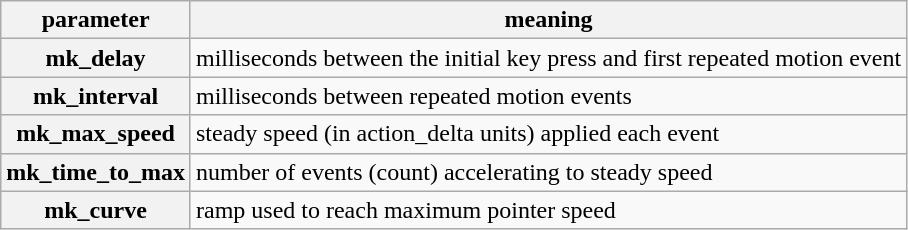<table class="wikitable">
<tr>
<th>parameter</th>
<th>meaning</th>
</tr>
<tr>
<th>mk_delay</th>
<td>milliseconds between the initial key press and first repeated motion event</td>
</tr>
<tr>
<th>mk_interval</th>
<td>milliseconds between repeated motion events</td>
</tr>
<tr>
<th>mk_max_speed</th>
<td>steady speed (in action_delta units) applied each event</td>
</tr>
<tr>
<th>mk_time_to_max</th>
<td>number of events (count) accelerating to steady speed</td>
</tr>
<tr>
<th>mk_curve</th>
<td>ramp used to reach maximum pointer speed</td>
</tr>
</table>
